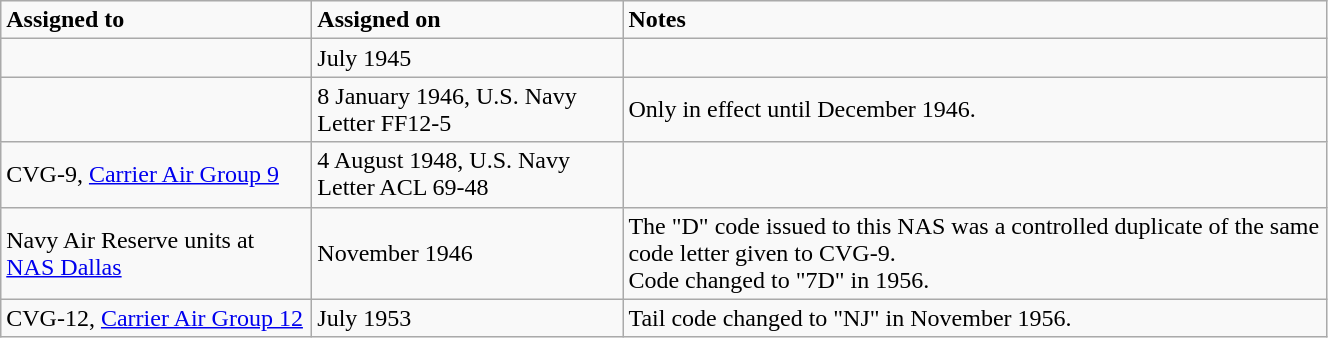<table class="wikitable" style="width: 70%;">
<tr>
<td style="width: 200px;"><strong>Assigned to</strong></td>
<td style="width: 200px;"><strong>Assigned on</strong></td>
<td><strong>Notes</strong></td>
</tr>
<tr>
<td></td>
<td>July 1945</td>
<td></td>
</tr>
<tr>
<td></td>
<td>8 January 1946, U.S. Navy Letter FF12-5</td>
<td>Only in effect until December 1946.</td>
</tr>
<tr>
<td>CVG-9, <a href='#'>Carrier Air Group 9</a></td>
<td>4 August 1948, U.S. Navy Letter ACL 69-48</td>
<td></td>
</tr>
<tr>
<td>Navy Air Reserve units at <a href='#'>NAS Dallas</a></td>
<td>November 1946</td>
<td>The "D" code issued to this NAS was a controlled duplicate of the same code letter given to CVG-9.<br>Code changed to "7D" in 1956.</td>
</tr>
<tr>
<td>CVG-12, <a href='#'>Carrier Air Group 12</a></td>
<td>July 1953</td>
<td>Tail code changed to "NJ" in November 1956.</td>
</tr>
</table>
